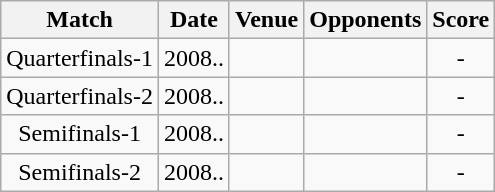<table class="wikitable" style="text-align:center;">
<tr>
<th>Match</th>
<th>Date</th>
<th>Venue</th>
<th>Opponents</th>
<th>Score</th>
</tr>
<tr>
<td>Quarterfinals-1</td>
<td>2008..</td>
<td><a href='#'></a></td>
<td><a href='#'></a></td>
<td>-</td>
</tr>
<tr>
<td>Quarterfinals-2</td>
<td>2008..</td>
<td><a href='#'></a></td>
<td><a href='#'></a></td>
<td>-</td>
</tr>
<tr>
<td>Semifinals-1</td>
<td>2008..</td>
<td><a href='#'></a></td>
<td><a href='#'></a></td>
<td>-</td>
</tr>
<tr>
<td>Semifinals-2</td>
<td>2008..</td>
<td><a href='#'></a></td>
<td><a href='#'></a></td>
<td>-</td>
</tr>
</table>
